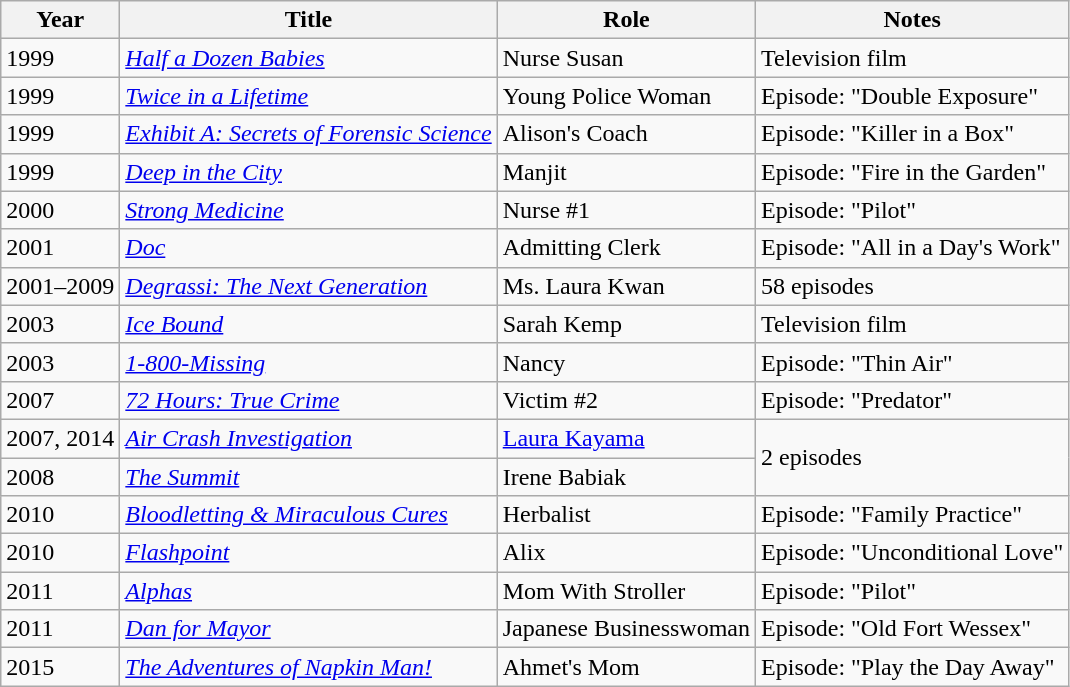<table class="wikitable sortable">
<tr>
<th>Year</th>
<th>Title</th>
<th>Role</th>
<th class="unsortable">Notes</th>
</tr>
<tr>
<td>1999</td>
<td><em><a href='#'>Half a Dozen Babies</a></em></td>
<td>Nurse Susan</td>
<td>Television film</td>
</tr>
<tr>
<td>1999</td>
<td><a href='#'><em>Twice in a Lifetime</em></a></td>
<td>Young Police Woman</td>
<td>Episode: "Double Exposure"</td>
</tr>
<tr>
<td>1999</td>
<td><em><a href='#'>Exhibit A: Secrets of Forensic Science</a></em></td>
<td>Alison's Coach</td>
<td>Episode: "Killer in a Box"</td>
</tr>
<tr>
<td>1999</td>
<td><em><a href='#'>Deep in the City</a></em></td>
<td>Manjit</td>
<td>Episode: "Fire in the Garden"</td>
</tr>
<tr>
<td>2000</td>
<td><em><a href='#'>Strong Medicine</a></em></td>
<td>Nurse #1</td>
<td>Episode: "Pilot"</td>
</tr>
<tr>
<td>2001</td>
<td><a href='#'><em>Doc</em></a></td>
<td>Admitting Clerk</td>
<td>Episode: "All in a Day's Work"</td>
</tr>
<tr>
<td>2001–2009</td>
<td><em><a href='#'>Degrassi: The Next Generation</a></em></td>
<td>Ms. Laura Kwan</td>
<td>58 episodes</td>
</tr>
<tr>
<td>2003</td>
<td><a href='#'><em>Ice Bound</em></a></td>
<td>Sarah Kemp</td>
<td>Television film</td>
</tr>
<tr>
<td>2003</td>
<td><em><a href='#'>1-800-Missing</a></em></td>
<td>Nancy</td>
<td>Episode: "Thin Air"</td>
</tr>
<tr>
<td>2007</td>
<td><em><a href='#'>72 Hours: True Crime</a></em></td>
<td>Victim #2</td>
<td>Episode: "Predator"</td>
</tr>
<tr>
<td>2007, 2014</td>
<td><em><a href='#'>Air Crash Investigation</a></em></td>
<td><a href='#'>Laura Kayama</a></td>
<td rowspan="2">2 episodes</td>
</tr>
<tr>
<td>2008</td>
<td data-sort-value="Summit, The"><a href='#'><em>The Summit</em></a></td>
<td>Irene Babiak</td>
</tr>
<tr>
<td>2010</td>
<td><em><a href='#'>Bloodletting & Miraculous Cures</a></em></td>
<td>Herbalist</td>
<td>Episode: "Family Practice"</td>
</tr>
<tr>
<td>2010</td>
<td><a href='#'><em>Flashpoint</em></a></td>
<td>Alix</td>
<td>Episode: "Unconditional Love"</td>
</tr>
<tr>
<td>2011</td>
<td><em><a href='#'>Alphas</a></em></td>
<td>Mom With Stroller</td>
<td>Episode: "Pilot"</td>
</tr>
<tr>
<td>2011</td>
<td><em><a href='#'>Dan for Mayor</a></em></td>
<td>Japanese Businesswoman</td>
<td>Episode: "Old Fort Wessex"</td>
</tr>
<tr>
<td>2015</td>
<td data-sort-value="Adventures of Napkin Man!, The"><em><a href='#'>The Adventures of Napkin Man!</a></em></td>
<td>Ahmet's Mom</td>
<td>Episode: "Play the Day Away"</td>
</tr>
</table>
